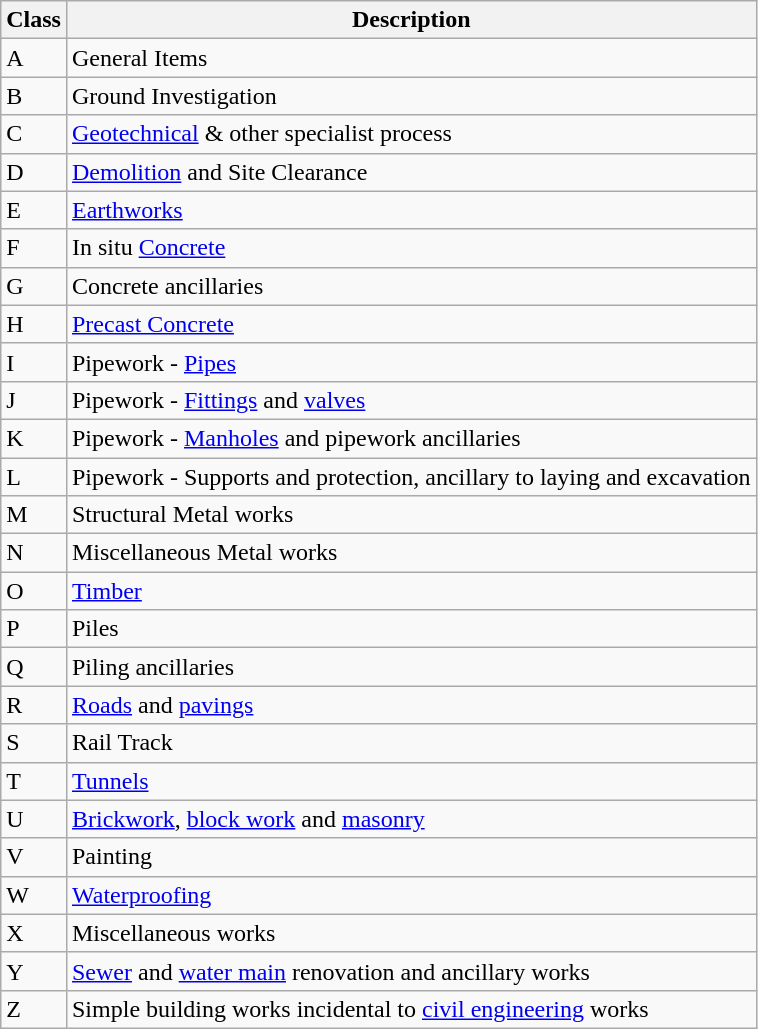<table class="wikitable">
<tr>
<th>Class</th>
<th>Description</th>
</tr>
<tr>
<td>A</td>
<td>General Items</td>
</tr>
<tr>
<td>B</td>
<td>Ground Investigation</td>
</tr>
<tr>
<td>C</td>
<td><a href='#'>Geotechnical</a> & other specialist process</td>
</tr>
<tr>
<td>D</td>
<td><a href='#'>Demolition</a> and Site Clearance</td>
</tr>
<tr>
<td>E</td>
<td><a href='#'>Earthworks</a></td>
</tr>
<tr>
<td>F</td>
<td>In situ <a href='#'>Concrete</a></td>
</tr>
<tr>
<td>G</td>
<td>Concrete ancillaries</td>
</tr>
<tr>
<td>H</td>
<td><a href='#'>Precast Concrete</a></td>
</tr>
<tr>
<td>I</td>
<td>Pipework - <a href='#'>Pipes</a></td>
</tr>
<tr>
<td>J</td>
<td>Pipework - <a href='#'>Fittings</a> and <a href='#'>valves</a></td>
</tr>
<tr>
<td>K</td>
<td>Pipework - <a href='#'>Manholes</a> and pipework ancillaries</td>
</tr>
<tr>
<td>L</td>
<td>Pipework - Supports and protection, ancillary to laying and excavation</td>
</tr>
<tr>
<td>M</td>
<td>Structural Metal works</td>
</tr>
<tr>
<td>N</td>
<td>Miscellaneous Metal works</td>
</tr>
<tr>
<td>O</td>
<td><a href='#'>Timber</a></td>
</tr>
<tr>
<td>P</td>
<td>Piles</td>
</tr>
<tr>
<td>Q</td>
<td>Piling ancillaries</td>
</tr>
<tr>
<td>R</td>
<td><a href='#'>Roads</a> and <a href='#'>pavings</a></td>
</tr>
<tr>
<td>S</td>
<td>Rail Track</td>
</tr>
<tr>
<td>T</td>
<td><a href='#'>Tunnels</a></td>
</tr>
<tr>
<td>U</td>
<td><a href='#'>Brickwork</a>, <a href='#'>block work</a> and <a href='#'>masonry</a></td>
</tr>
<tr>
<td>V</td>
<td>Painting</td>
</tr>
<tr>
<td>W</td>
<td><a href='#'>Waterproofing</a></td>
</tr>
<tr>
<td>X</td>
<td>Miscellaneous works</td>
</tr>
<tr>
<td>Y</td>
<td><a href='#'>Sewer</a> and <a href='#'>water main</a> renovation and ancillary works</td>
</tr>
<tr>
<td>Z</td>
<td>Simple building works incidental to <a href='#'>civil engineering</a> works</td>
</tr>
</table>
